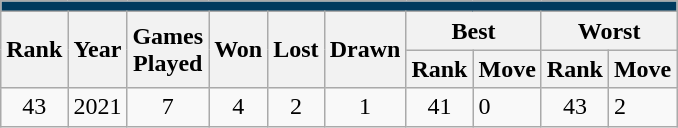<table class="wikitable sortable" style="text-align:center;">
<tr>
<th colspan="10" style="background: #013A5E; color: #FFFFFF;"><a href='#'></a></th>
</tr>
<tr>
<th rowspan=2>Rank</th>
<th rowspan=2>Year</th>
<th rowspan=2>Games<br>Played</th>
<th rowspan=2>Won</th>
<th rowspan=2>Lost</th>
<th rowspan=2>Drawn</th>
<th colspan=2>Best</th>
<th colspan=2>Worst</th>
</tr>
<tr>
<th>Rank</th>
<th>Move</th>
<th>Rank</th>
<th>Move</th>
</tr>
<tr>
<td>43</td>
<td>2021</td>
<td>7</td>
<td>4</td>
<td>2</td>
<td>1</td>
<td>41</td>
<td align=left> 0</td>
<td>43</td>
<td align=left> 2</td>
</tr>
</table>
